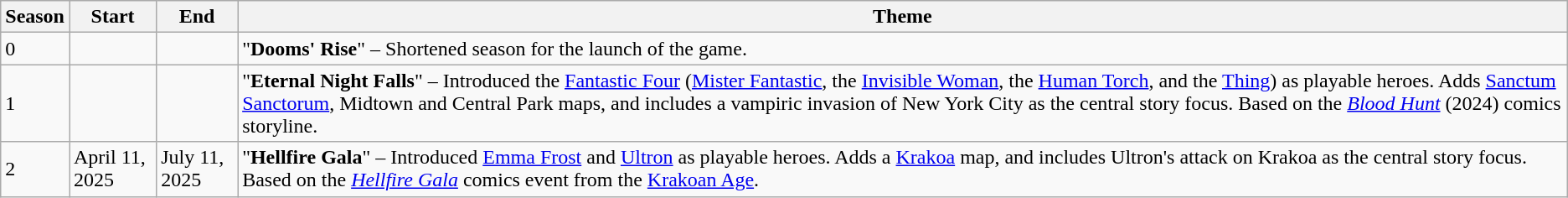<table class="wikitable">
<tr>
<th>Season</th>
<th>Start</th>
<th>End</th>
<th>Theme</th>
</tr>
<tr>
<td>0</td>
<td></td>
<td></td>
<td>"<strong>Dooms' Rise</strong>" – Shortened season for the launch of the game.</td>
</tr>
<tr>
<td>1</td>
<td></td>
<td rowspan="1"></td>
<td rowspan="1">"<strong>Eternal Night Falls</strong>" – Introduced the <a href='#'>Fantastic Four</a> (<a href='#'>Mister Fantastic</a>, the <a href='#'>Invisible Woman</a>, the <a href='#'>Human Torch</a>, and the <a href='#'>Thing</a>) as playable heroes. Adds <a href='#'>Sanctum Sanctorum</a>, Midtown and Central Park maps, and includes a vampiric invasion of New York City as the central story focus. Based on the <em><a href='#'>Blood Hunt</a></em> (2024) comics storyline.</td>
</tr>
<tr>
<td>2</td>
<td>April 11, 2025</td>
<td>July 11, 2025</td>
<td>"<strong>Hellfire Gala</strong>" – Introduced <a href='#'>Emma Frost</a> and <a href='#'>Ultron</a> as playable heroes. Adds a <a href='#'>Krakoa</a> map, and includes Ultron's attack on Krakoa as the central story focus. Based on the <em><a href='#'>Hellfire Gala</a></em> comics event from the <a href='#'>Krakoan Age</a>.</td>
</tr>
</table>
